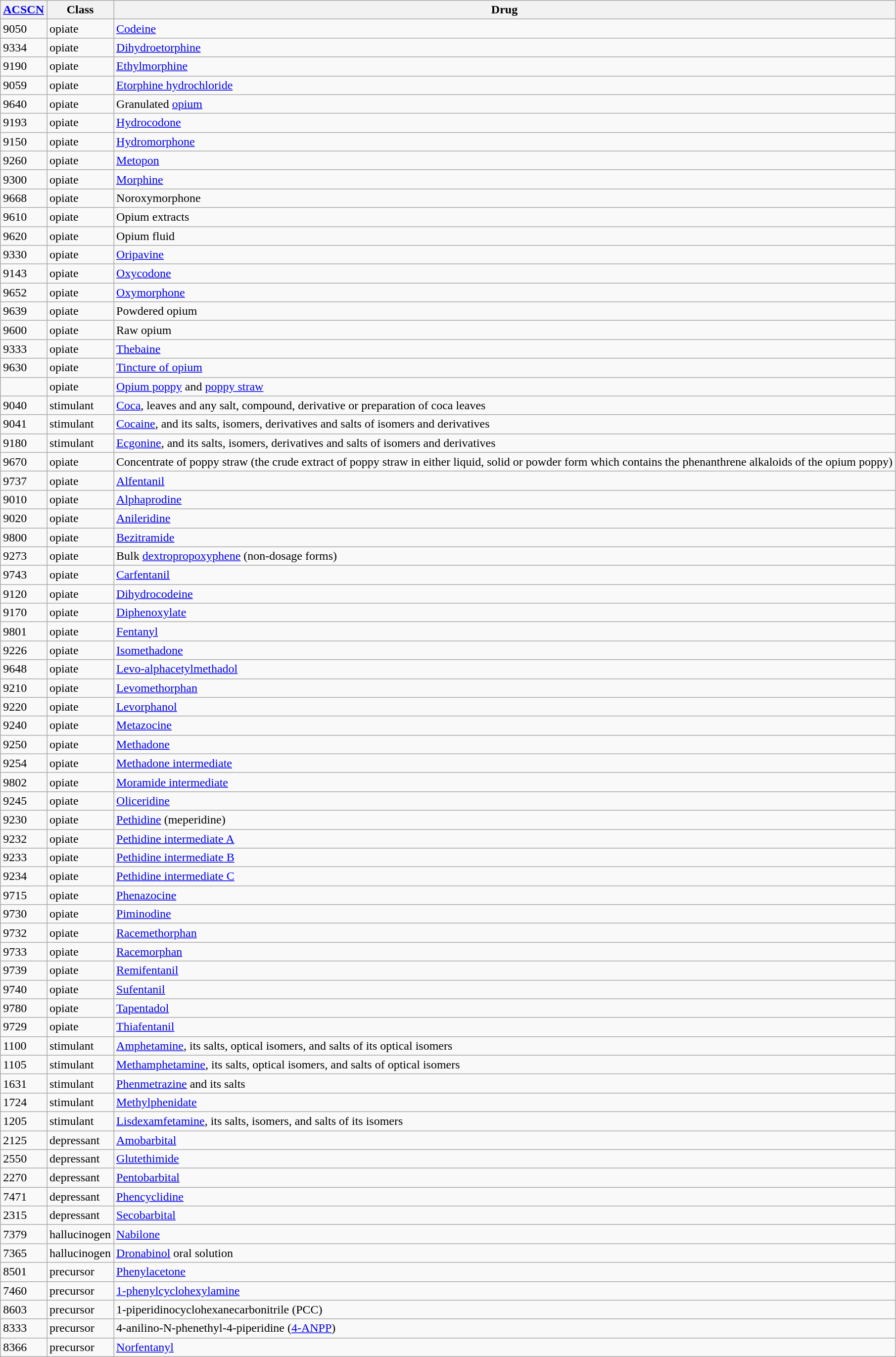<table class="wikitable sortable">
<tr>
<th><a href='#'>ACSCN</a></th>
<th>Class</th>
<th>Drug</th>
</tr>
<tr>
<td>9050</td>
<td>opiate</td>
<td><a href='#'>Codeine</a></td>
</tr>
<tr>
<td>9334</td>
<td>opiate</td>
<td><a href='#'>Dihydroetorphine</a></td>
</tr>
<tr>
<td>9190</td>
<td>opiate</td>
<td><a href='#'>Ethylmorphine</a></td>
</tr>
<tr>
<td>9059</td>
<td>opiate</td>
<td><a href='#'>Etorphine hydrochloride</a></td>
</tr>
<tr>
<td>9640</td>
<td>opiate</td>
<td>Granulated <a href='#'>opium</a></td>
</tr>
<tr>
<td>9193</td>
<td>opiate</td>
<td><a href='#'>Hydrocodone</a></td>
</tr>
<tr>
<td>9150</td>
<td>opiate</td>
<td><a href='#'>Hydromorphone</a></td>
</tr>
<tr>
<td>9260</td>
<td>opiate</td>
<td><a href='#'>Metopon</a></td>
</tr>
<tr>
<td>9300</td>
<td>opiate</td>
<td><a href='#'>Morphine</a></td>
</tr>
<tr>
<td>9668</td>
<td>opiate</td>
<td>Noroxymorphone</td>
</tr>
<tr>
<td>9610</td>
<td>opiate</td>
<td>Opium extracts</td>
</tr>
<tr>
<td>9620</td>
<td>opiate</td>
<td>Opium fluid</td>
</tr>
<tr>
<td>9330</td>
<td>opiate</td>
<td><a href='#'>Oripavine</a></td>
</tr>
<tr>
<td>9143</td>
<td>opiate</td>
<td><a href='#'>Oxycodone</a></td>
</tr>
<tr>
<td>9652</td>
<td>opiate</td>
<td><a href='#'>Oxymorphone</a></td>
</tr>
<tr>
<td>9639</td>
<td>opiate</td>
<td>Powdered opium</td>
</tr>
<tr>
<td>9600</td>
<td>opiate</td>
<td>Raw opium</td>
</tr>
<tr>
<td>9333</td>
<td>opiate</td>
<td><a href='#'>Thebaine</a></td>
</tr>
<tr>
<td>9630</td>
<td>opiate</td>
<td><a href='#'>Tincture of opium</a></td>
</tr>
<tr>
<td></td>
<td>opiate</td>
<td><a href='#'>Opium poppy</a> and <a href='#'>poppy straw</a></td>
</tr>
<tr>
<td>9040</td>
<td>stimulant</td>
<td><a href='#'>Coca</a>, leaves and any salt, compound, derivative or preparation of coca leaves</td>
</tr>
<tr>
<td>9041</td>
<td>stimulant</td>
<td><a href='#'>Cocaine</a>, and its salts, isomers, derivatives and salts of isomers and derivatives</td>
</tr>
<tr>
<td>9180</td>
<td>stimulant</td>
<td><a href='#'>Ecgonine</a>, and its salts, isomers, derivatives and salts of isomers and derivatives</td>
</tr>
<tr>
<td>9670</td>
<td>opiate</td>
<td>Concentrate of poppy straw (the crude extract of poppy straw in either liquid, solid or powder form which contains the phenanthrene alkaloids of the opium poppy)</td>
</tr>
<tr>
<td>9737</td>
<td>opiate</td>
<td><a href='#'>Alfentanil</a></td>
</tr>
<tr>
<td>9010</td>
<td>opiate</td>
<td><a href='#'>Alphaprodine</a></td>
</tr>
<tr>
<td>9020</td>
<td>opiate</td>
<td><a href='#'>Anileridine</a></td>
</tr>
<tr>
<td>9800</td>
<td>opiate</td>
<td><a href='#'>Bezitramide</a></td>
</tr>
<tr>
<td>9273</td>
<td>opiate</td>
<td>Bulk <a href='#'>dextropropoxyphene</a> (non-dosage forms)</td>
</tr>
<tr>
<td>9743</td>
<td>opiate</td>
<td><a href='#'>Carfentanil</a></td>
</tr>
<tr>
<td>9120</td>
<td>opiate</td>
<td><a href='#'>Dihydrocodeine</a></td>
</tr>
<tr>
<td>9170</td>
<td>opiate</td>
<td><a href='#'>Diphenoxylate</a></td>
</tr>
<tr>
<td>9801</td>
<td>opiate</td>
<td><a href='#'>Fentanyl</a></td>
</tr>
<tr>
<td>9226</td>
<td>opiate</td>
<td><a href='#'>Isomethadone</a></td>
</tr>
<tr>
<td>9648</td>
<td>opiate</td>
<td><a href='#'>Levo-alphacetylmethadol</a></td>
</tr>
<tr>
<td>9210</td>
<td>opiate</td>
<td><a href='#'>Levomethorphan</a></td>
</tr>
<tr>
<td>9220</td>
<td>opiate</td>
<td><a href='#'>Levorphanol</a></td>
</tr>
<tr>
<td>9240</td>
<td>opiate</td>
<td><a href='#'>Metazocine</a></td>
</tr>
<tr>
<td>9250</td>
<td>opiate</td>
<td><a href='#'>Methadone</a></td>
</tr>
<tr>
<td>9254</td>
<td>opiate</td>
<td><a href='#'>Methadone intermediate</a></td>
</tr>
<tr>
<td>9802</td>
<td>opiate</td>
<td><a href='#'>Moramide intermediate</a></td>
</tr>
<tr>
<td>9245</td>
<td>opiate</td>
<td><a href='#'>Oliceridine</a></td>
</tr>
<tr>
<td>9230</td>
<td>opiate</td>
<td><a href='#'>Pethidine</a> (meperidine)</td>
</tr>
<tr>
<td>9232</td>
<td>opiate</td>
<td><a href='#'>Pethidine intermediate A</a></td>
</tr>
<tr>
<td>9233</td>
<td>opiate</td>
<td><a href='#'>Pethidine intermediate B</a></td>
</tr>
<tr>
<td>9234</td>
<td>opiate</td>
<td><a href='#'>Pethidine intermediate C</a></td>
</tr>
<tr>
<td>9715</td>
<td>opiate</td>
<td><a href='#'>Phenazocine</a></td>
</tr>
<tr>
<td>9730</td>
<td>opiate</td>
<td><a href='#'>Piminodine</a></td>
</tr>
<tr>
<td>9732</td>
<td>opiate</td>
<td><a href='#'>Racemethorphan</a></td>
</tr>
<tr>
<td>9733</td>
<td>opiate</td>
<td><a href='#'>Racemorphan</a></td>
</tr>
<tr>
<td>9739</td>
<td>opiate</td>
<td><a href='#'>Remifentanil</a></td>
</tr>
<tr>
<td>9740</td>
<td>opiate</td>
<td><a href='#'>Sufentanil</a></td>
</tr>
<tr>
<td>9780</td>
<td>opiate</td>
<td><a href='#'>Tapentadol</a></td>
</tr>
<tr>
<td>9729</td>
<td>opiate</td>
<td><a href='#'>Thiafentanil</a></td>
</tr>
<tr>
<td>1100</td>
<td>stimulant</td>
<td><a href='#'>Amphetamine</a>, its salts, optical isomers, and salts of its optical isomers</td>
</tr>
<tr>
<td>1105</td>
<td>stimulant</td>
<td><a href='#'>Methamphetamine</a>, its salts, optical isomers, and salts of optical isomers</td>
</tr>
<tr>
<td>1631</td>
<td>stimulant</td>
<td><a href='#'>Phenmetrazine</a> and its salts </td>
</tr>
<tr>
<td>1724</td>
<td>stimulant</td>
<td><a href='#'>Methylphenidate</a></td>
</tr>
<tr>
<td>1205</td>
<td>stimulant</td>
<td><a href='#'>Lisdexamfetamine</a>, its salts, isomers, and salts of its isomers</td>
</tr>
<tr>
<td>2125</td>
<td>depressant</td>
<td><a href='#'>Amobarbital</a></td>
</tr>
<tr>
<td>2550</td>
<td>depressant</td>
<td><a href='#'>Glutethimide</a></td>
</tr>
<tr>
<td>2270</td>
<td>depressant</td>
<td><a href='#'>Pentobarbital</a></td>
</tr>
<tr>
<td>7471</td>
<td>depressant</td>
<td><a href='#'>Phencyclidine</a></td>
</tr>
<tr>
<td>2315</td>
<td>depressant</td>
<td><a href='#'>Secobarbital</a></td>
</tr>
<tr>
<td>7379</td>
<td>hallucinogen</td>
<td><a href='#'>Nabilone</a></td>
</tr>
<tr>
<td>7365</td>
<td>hallucinogen</td>
<td><a href='#'>Dronabinol</a> oral solution</td>
</tr>
<tr>
<td>8501</td>
<td>precursor</td>
<td><a href='#'>Phenylacetone</a></td>
</tr>
<tr>
<td>7460</td>
<td>precursor</td>
<td><a href='#'>1-phenylcyclohexylamine</a></td>
</tr>
<tr>
<td>8603</td>
<td>precursor</td>
<td>1-piperidinocyclohexanecarbonitrile (PCC)</td>
</tr>
<tr>
<td>8333</td>
<td>precursor</td>
<td>4-anilino-N-phenethyl-4-piperidine (<a href='#'>4-ANPP</a>)</td>
</tr>
<tr>
<td>8366</td>
<td>precursor</td>
<td><a href='#'>Norfentanyl</a></td>
</tr>
</table>
